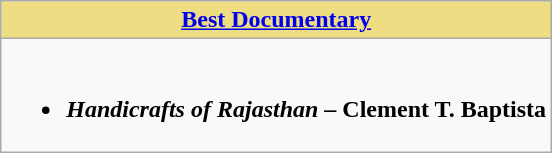<table class="wikitable">
<tr>
<th style="background:#EEDD82;"><a href='#'>Best Documentary</a></th>
</tr>
<tr>
<td valign="top"><br><ul><li><strong> <em>Handicrafts of Rajasthan</em> – Clement T. Baptista </strong></li></ul></td>
</tr>
</table>
